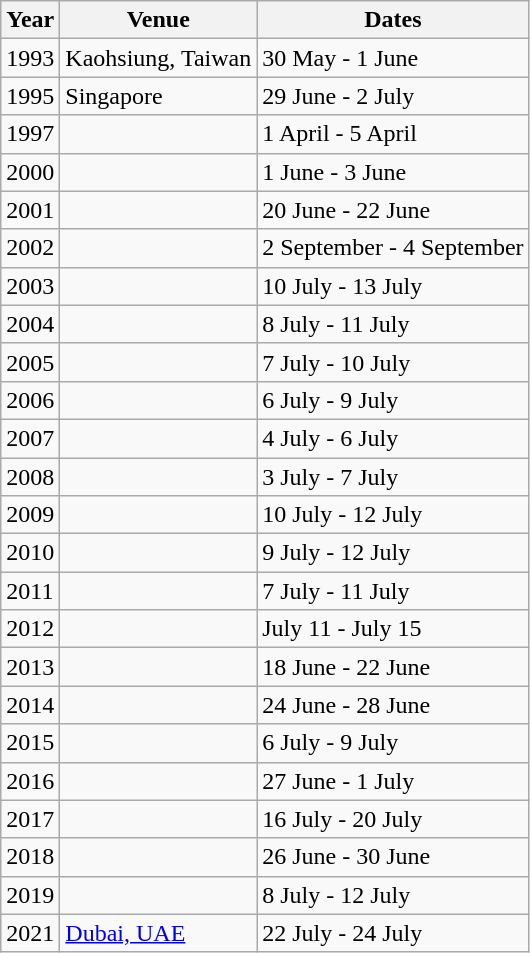<table class="wikitable">
<tr>
<th>Year</th>
<th>Venue</th>
<th>Dates</th>
</tr>
<tr>
<td>1993</td>
<td>Kaohsiung, Taiwan</td>
<td>30 May - 1 June</td>
</tr>
<tr>
<td>1995</td>
<td>Singapore</td>
<td>29 June - 2 July</td>
</tr>
<tr>
<td>1997</td>
<td></td>
<td>1 April - 5 April</td>
</tr>
<tr>
<td>2000</td>
<td></td>
<td>1 June - 3 June</td>
</tr>
<tr>
<td>2001</td>
<td></td>
<td>20 June - 22 June</td>
</tr>
<tr>
<td>2002</td>
<td></td>
<td>2 September - 4 September</td>
</tr>
<tr>
<td>2003</td>
<td></td>
<td>10 July - 13 July</td>
</tr>
<tr>
<td>2004</td>
<td></td>
<td>8 July - 11 July</td>
</tr>
<tr>
<td>2005</td>
<td></td>
<td>7 July - 10 July</td>
</tr>
<tr>
<td>2006</td>
<td></td>
<td>6 July - 9 July</td>
</tr>
<tr>
<td>2007</td>
<td></td>
<td>4 July - 6 July</td>
</tr>
<tr>
<td>2008</td>
<td></td>
<td>3 July - 7 July</td>
</tr>
<tr>
<td>2009</td>
<td></td>
<td>10 July - 12 July</td>
</tr>
<tr>
<td>2010</td>
<td></td>
<td>9 July - 12 July</td>
</tr>
<tr>
<td>2011</td>
<td></td>
<td>7 July - 11 July</td>
</tr>
<tr>
<td>2012</td>
<td></td>
<td>July 11 - July 15</td>
</tr>
<tr>
<td>2013</td>
<td></td>
<td>18 June - 22 June</td>
</tr>
<tr>
<td>2014</td>
<td></td>
<td>24 June - 28 June</td>
</tr>
<tr>
<td>2015</td>
<td></td>
<td>6 July - 9 July</td>
</tr>
<tr>
<td>2016</td>
<td></td>
<td>27 June - 1 July</td>
</tr>
<tr>
<td>2017</td>
<td></td>
<td>16 July - 20 July</td>
</tr>
<tr>
<td>2018</td>
<td></td>
<td>26 June - 30 June</td>
</tr>
<tr>
<td>2019</td>
<td></td>
<td>8 July - 12 July</td>
</tr>
<tr>
<td>2021</td>
<td><a href='#'>Dubai, UAE</a></td>
<td>22 July - 24 July</td>
</tr>
</table>
